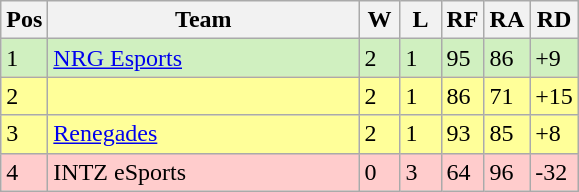<table class="wikitable">
<tr>
<th width="20">Pos</th>
<th width="200">Team</th>
<th width="20">W</th>
<th width="20">L</th>
<th width="20">RF</th>
<th width="20">RA</th>
<th width="20">RD</th>
</tr>
<tr style="background: #D0F0C0;">
<td>1</td>
<td><a href='#'>NRG Esports</a></td>
<td>2</td>
<td>1</td>
<td>95</td>
<td>86</td>
<td>+9</td>
</tr>
<tr style="background: #FFFF99;">
<td>2</td>
<td></td>
<td>2</td>
<td>1</td>
<td>86</td>
<td>71</td>
<td>+15</td>
</tr>
<tr style="background: #FFFF99;">
<td>3</td>
<td><a href='#'>Renegades</a></td>
<td>2</td>
<td>1</td>
<td>93</td>
<td>85</td>
<td>+8</td>
</tr>
<tr style="background: #FFCCCC;">
<td>4</td>
<td>INTZ eSports</td>
<td>0</td>
<td>3</td>
<td>64</td>
<td>96</td>
<td>-32</td>
</tr>
</table>
